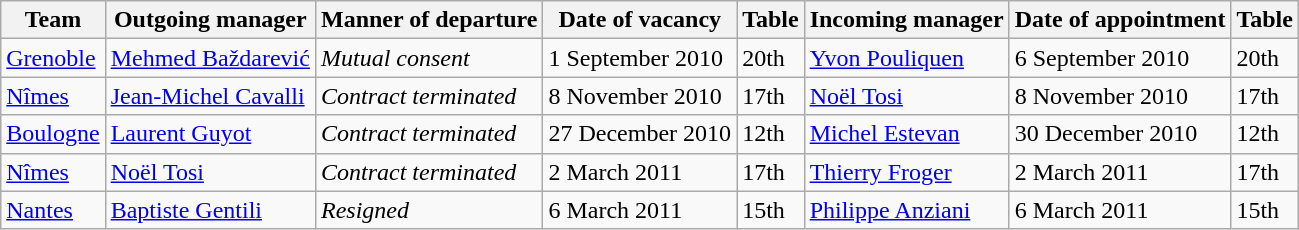<table class="wikitable">
<tr>
<th>Team</th>
<th>Outgoing manager</th>
<th>Manner of departure</th>
<th>Date of vacancy</th>
<th>Table</th>
<th>Incoming manager</th>
<th>Date of appointment</th>
<th>Table</th>
</tr>
<tr>
<td><a href='#'>Grenoble</a></td>
<td> <a href='#'>Mehmed Baždarević</a></td>
<td><em>Mutual consent</em></td>
<td>1 September 2010</td>
<td>20th</td>
<td> <a href='#'>Yvon Pouliquen</a></td>
<td>6 September 2010</td>
<td>20th</td>
</tr>
<tr>
<td><a href='#'>Nîmes</a></td>
<td> <a href='#'>Jean-Michel Cavalli</a></td>
<td><em>Contract terminated</em></td>
<td>8 November 2010</td>
<td>17th</td>
<td> <a href='#'>Noël Tosi</a></td>
<td>8 November 2010</td>
<td>17th</td>
</tr>
<tr>
<td><a href='#'>Boulogne</a></td>
<td> <a href='#'>Laurent Guyot</a></td>
<td><em>Contract terminated</em></td>
<td>27 December 2010</td>
<td>12th</td>
<td> <a href='#'>Michel Estevan</a></td>
<td>30 December 2010</td>
<td>12th</td>
</tr>
<tr>
<td><a href='#'>Nîmes</a></td>
<td> <a href='#'>Noël Tosi</a></td>
<td><em>Contract terminated</em></td>
<td>2 March 2011</td>
<td>17th</td>
<td> <a href='#'>Thierry Froger</a></td>
<td>2 March 2011</td>
<td>17th</td>
</tr>
<tr>
<td><a href='#'>Nantes</a></td>
<td> <a href='#'>Baptiste Gentili</a></td>
<td><em>Resigned</em></td>
<td>6 March 2011</td>
<td>15th</td>
<td> <a href='#'>Philippe Anziani</a></td>
<td>6 March 2011</td>
<td>15th</td>
</tr>
</table>
